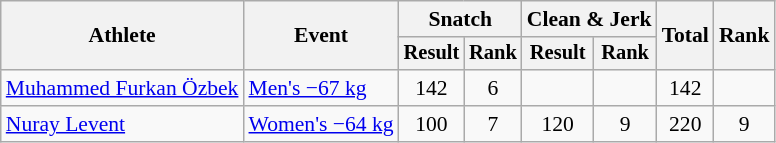<table class="wikitable" style="font-size:90%">
<tr>
<th rowspan="2">Athlete</th>
<th rowspan="2">Event</th>
<th colspan="2">Snatch</th>
<th colspan="2">Clean & Jerk</th>
<th rowspan="2">Total</th>
<th rowspan="2">Rank</th>
</tr>
<tr style="font-size:95%">
<th>Result</th>
<th>Rank</th>
<th>Result</th>
<th>Rank</th>
</tr>
<tr align=center>
<td align=left><a href='#'>Muhammed Furkan Özbek</a></td>
<td align=left><a href='#'>Men's −67 kg</a></td>
<td>142</td>
<td>6</td>
<td></td>
<td></td>
<td>142</td>
<td></td>
</tr>
<tr align=center>
<td align=left><a href='#'>Nuray Levent</a></td>
<td align=left><a href='#'>Women's −64 kg</a></td>
<td>100</td>
<td>7</td>
<td>120</td>
<td>9</td>
<td>220</td>
<td>9</td>
</tr>
</table>
